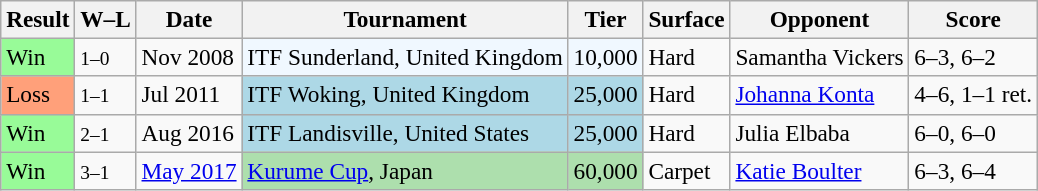<table class="sortable wikitable" style=font-size:97%>
<tr>
<th>Result</th>
<th class="unsortable">W–L</th>
<th>Date</th>
<th>Tournament</th>
<th>Tier</th>
<th>Surface</th>
<th>Opponent</th>
<th class="unsortable">Score</th>
</tr>
<tr>
<td bgcolor=98FB98>Win</td>
<td><small>1–0</small></td>
<td>Nov 2008</td>
<td bgcolor="f0f8ff">ITF Sunderland, United Kingdom</td>
<td bgcolor=f0f8ff>10,000</td>
<td>Hard</td>
<td> Samantha Vickers</td>
<td>6–3, 6–2</td>
</tr>
<tr>
<td bgcolor=FFA07A>Loss</td>
<td><small>1–1</small></td>
<td>Jul 2011</td>
<td bgcolor="lightblue">ITF Woking, United Kingdom</td>
<td bgcolor=lightblue>25,000</td>
<td>Hard</td>
<td> <a href='#'>Johanna Konta</a></td>
<td>4–6, 1–1 ret.</td>
</tr>
<tr>
<td bgcolor=98FB98>Win</td>
<td><small>2–1</small></td>
<td>Aug 2016</td>
<td bgcolor="lightblue">ITF Landisville, United States</td>
<td bgcolor=lightblue>25,000</td>
<td>Hard</td>
<td> Julia Elbaba</td>
<td>6–0, 6–0</td>
</tr>
<tr>
<td bgcolor=98FB98>Win</td>
<td><small>3–1</small></td>
<td><a href='#'>May 2017</a></td>
<td bgcolor="addfad"><a href='#'>Kurume Cup</a>, Japan</td>
<td bgcolor=addfad>60,000</td>
<td>Carpet</td>
<td> <a href='#'>Katie Boulter</a></td>
<td>6–3, 6–4</td>
</tr>
</table>
